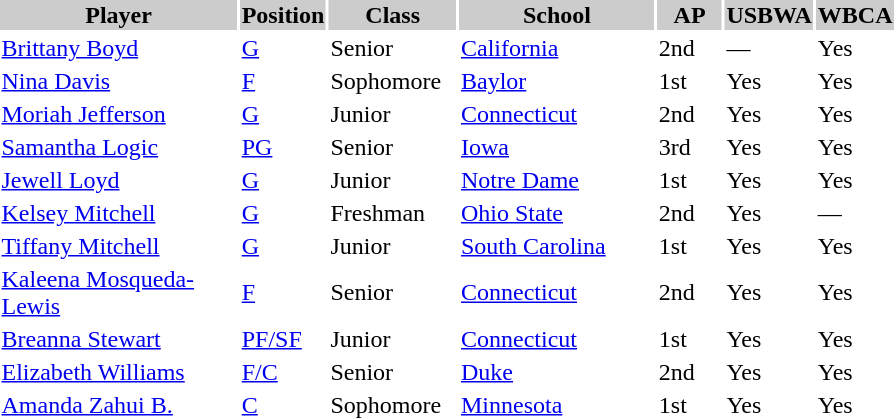<table style="width:600px" "border:'1' 'solid' 'gray'">
<tr>
<th style="background:#ccc; width:40%;">Player</th>
<th style="background:#ccc; width:4%;">Position</th>
<th style="background:#ccc; width:16%;">Class</th>
<th style="background:#ccc; width:30%;">School</th>
<th style="background:#ccc; width:10%;">AP</th>
<th style="background:#ccc; width:10%;">USBWA</th>
<th style="background:#ccc; width:10%;">WBCA</th>
</tr>
<tr>
<td><a href='#'>Brittany Boyd</a></td>
<td><a href='#'>G</a></td>
<td>Senior</td>
<td><a href='#'>California</a></td>
<td>2nd</td>
<td>—</td>
<td>Yes</td>
</tr>
<tr>
<td><a href='#'>Nina Davis</a></td>
<td><a href='#'>F</a></td>
<td>Sophomore</td>
<td><a href='#'>Baylor</a></td>
<td>1st</td>
<td>Yes</td>
<td>Yes</td>
</tr>
<tr>
<td><a href='#'>Moriah Jefferson</a></td>
<td><a href='#'>G</a></td>
<td>Junior</td>
<td><a href='#'>Connecticut</a></td>
<td>2nd</td>
<td>Yes</td>
<td>Yes</td>
</tr>
<tr>
<td><a href='#'>Samantha Logic</a></td>
<td><a href='#'>PG</a></td>
<td>Senior</td>
<td><a href='#'>Iowa</a></td>
<td>3rd</td>
<td>Yes</td>
<td>Yes</td>
</tr>
<tr>
<td><a href='#'>Jewell Loyd</a></td>
<td><a href='#'>G</a></td>
<td>Junior</td>
<td><a href='#'>Notre Dame</a></td>
<td>1st</td>
<td>Yes</td>
<td>Yes</td>
</tr>
<tr>
<td><a href='#'>Kelsey Mitchell</a></td>
<td><a href='#'>G</a></td>
<td>Freshman</td>
<td><a href='#'>Ohio State</a></td>
<td>2nd</td>
<td>Yes</td>
<td>—</td>
</tr>
<tr>
<td><a href='#'>Tiffany Mitchell</a></td>
<td><a href='#'>G</a></td>
<td>Junior</td>
<td><a href='#'>South Carolina</a></td>
<td>1st</td>
<td>Yes</td>
<td>Yes</td>
</tr>
<tr>
<td><a href='#'>Kaleena Mosqueda-Lewis</a></td>
<td><a href='#'>F</a></td>
<td>Senior</td>
<td><a href='#'>Connecticut</a></td>
<td>2nd</td>
<td>Yes</td>
<td>Yes</td>
</tr>
<tr>
<td><a href='#'>Breanna Stewart</a></td>
<td><a href='#'>PF/SF</a></td>
<td>Junior</td>
<td><a href='#'>Connecticut</a></td>
<td>1st</td>
<td>Yes</td>
<td>Yes</td>
</tr>
<tr>
<td><a href='#'>Elizabeth Williams</a></td>
<td><a href='#'>F/C</a></td>
<td>Senior</td>
<td><a href='#'>Duke</a></td>
<td>2nd</td>
<td>Yes</td>
<td>Yes</td>
</tr>
<tr>
<td><a href='#'>Amanda Zahui B.</a></td>
<td><a href='#'>C</a></td>
<td>Sophomore</td>
<td><a href='#'>Minnesota</a></td>
<td>1st</td>
<td>Yes</td>
<td>Yes</td>
</tr>
</table>
